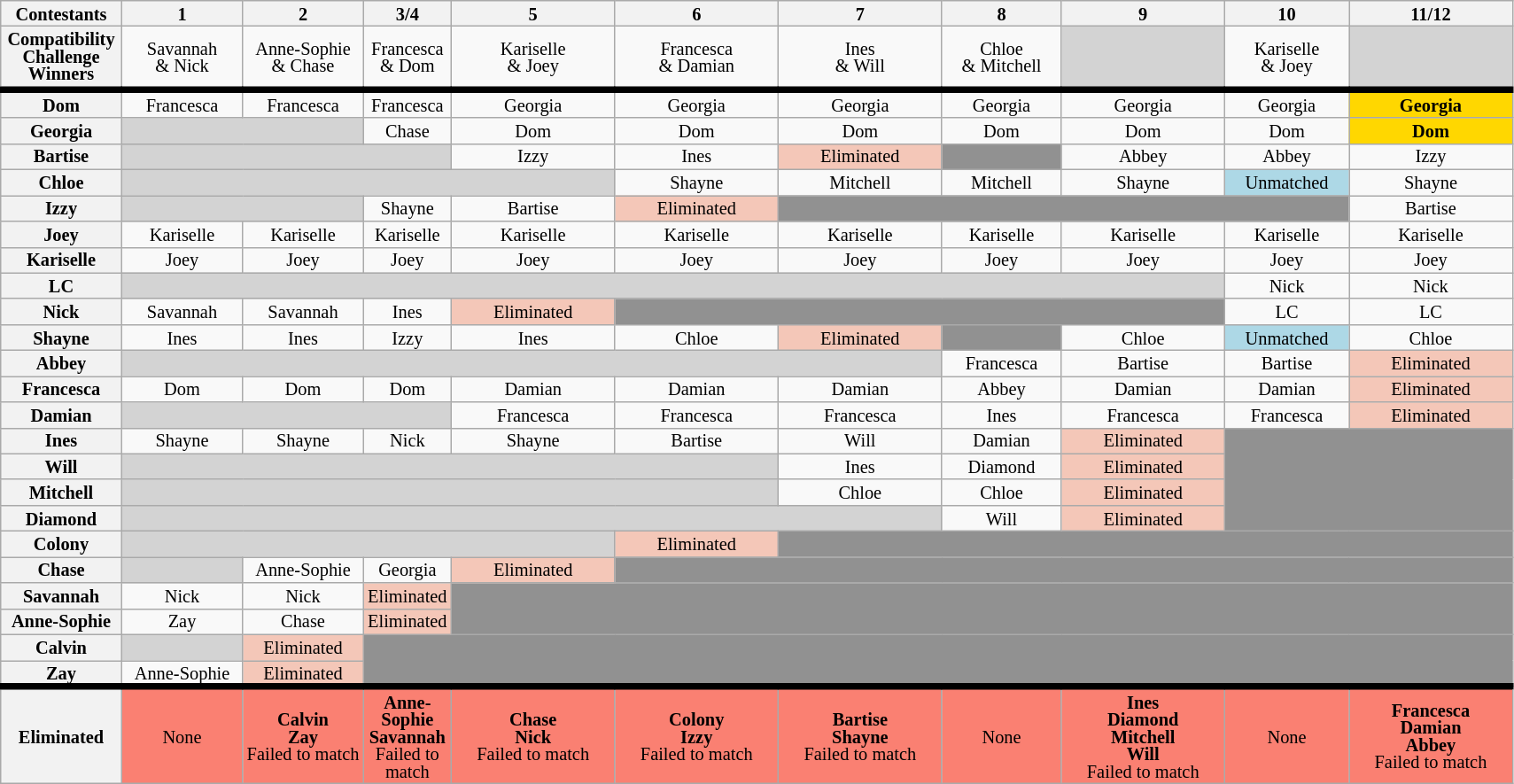<table class="wikitable" style="text-align:center; line-height:13px; font-size:85%;">
<tr>
<th style="width:8%">Contestants</th>
<th style="width:8%">1</th>
<th style="width:8%">2</th>
<th style="width:0%">3/4</th>
<th>5</th>
<th>6</th>
<th>7</th>
<th>8</th>
<th>9</th>
<th>10</th>
<th>11/12</th>
</tr>
<tr>
<th>Compatibility<br>Challenge<br>Winners</th>
<td>Savannah<br>& Nick</td>
<td nowrap>Anne-Sophie<br>& Chase</td>
<td>Francesca<br>& Dom</td>
<td>Kariselle<br>& Joey</td>
<td>Francesca<br>& Damian</td>
<td>Ines<br>& Will</td>
<td>Chloe<br>& Mitchell</td>
<td style="background:lightgrey;"></td>
<td>Kariselle<br>& Joey</td>
<td style="background:lightgrey;"></td>
</tr>
<tr style="border-top:5px solid">
<th>Dom</th>
<td>Francesca</td>
<td>Francesca</td>
<td>Francesca</td>
<td>Georgia</td>
<td>Georgia</td>
<td>Georgia</td>
<td>Georgia</td>
<td>Georgia</td>
<td>Georgia</td>
<td style="background:gold;"><strong>Georgia</strong></td>
</tr>
<tr>
<th>Georgia</th>
<td colspan = "2" style="background:lightgrey;"></td>
<td>Chase</td>
<td>Dom</td>
<td>Dom</td>
<td>Dom</td>
<td>Dom</td>
<td>Dom</td>
<td>Dom</td>
<td style="background:gold;"><strong>Dom</strong></td>
</tr>
<tr>
<th>Bartise</th>
<td colspan="3" style="background:lightgrey;"></td>
<td>Izzy</td>
<td>Ines</td>
<td style="background:#F4C7B8;">Eliminated</td>
<td style="background:#919191;"></td>
<td>Abbey</td>
<td>Abbey</td>
<td>Izzy</td>
</tr>
<tr>
<th>Chloe</th>
<td colspan="4" style="background:lightgrey;"></td>
<td>Shayne</td>
<td>Mitchell</td>
<td>Mitchell</td>
<td>Shayne</td>
<td style="background:lightblue;">Unmatched</td>
<td>Shayne</td>
</tr>
<tr>
<th>Izzy</th>
<td colspan="2" style="background:lightgrey;"></td>
<td>Shayne</td>
<td>Bartise</td>
<td style="background:#F4C7B8;">Eliminated</td>
<td colspan="4" style="background:#919191;"></td>
<td>Bartise</td>
</tr>
<tr>
<th>Joey</th>
<td>Kariselle</td>
<td>Kariselle</td>
<td>Kariselle</td>
<td>Kariselle</td>
<td>Kariselle</td>
<td>Kariselle</td>
<td>Kariselle</td>
<td>Kariselle</td>
<td>Kariselle</td>
<td>Kariselle</td>
</tr>
<tr>
<th>Kariselle</th>
<td>Joey</td>
<td>Joey</td>
<td>Joey</td>
<td>Joey</td>
<td>Joey</td>
<td>Joey</td>
<td>Joey</td>
<td>Joey</td>
<td>Joey</td>
<td>Joey</td>
</tr>
<tr>
<th>LC</th>
<td colspan="8" style="background:lightgrey;"></td>
<td>Nick</td>
<td>Nick</td>
</tr>
<tr>
<th>Nick</th>
<td>Savannah</td>
<td>Savannah</td>
<td>Ines</td>
<td style="background:#F4C7B8;">Eliminated</td>
<td colspan="4" style="background:#919191;"></td>
<td>LC</td>
<td>LC</td>
</tr>
<tr>
<th>Shayne</th>
<td>Ines</td>
<td>Ines</td>
<td>Izzy</td>
<td>Ines</td>
<td>Chloe</td>
<td style="background:#F4C7B8;">Eliminated</td>
<td style="background:#919191;"></td>
<td>Chloe</td>
<td style="background:lightblue;">Unmatched</td>
<td>Chloe</td>
</tr>
<tr>
<th>Abbey</th>
<td colspan="6" style="background:lightgrey;"></td>
<td>Francesca</td>
<td>Bartise</td>
<td>Bartise</td>
<td style="background:#f4c7b8;">Eliminated</td>
</tr>
<tr>
<th>Francesca</th>
<td>Dom</td>
<td>Dom</td>
<td>Dom</td>
<td>Damian</td>
<td>Damian</td>
<td>Damian</td>
<td>Abbey</td>
<td>Damian</td>
<td>Damian</td>
<td style="background:#f4c7b8;">Eliminated</td>
</tr>
<tr>
<th>Damian</th>
<td colspan="3" style="background:lightgrey;"></td>
<td>Francesca</td>
<td>Francesca</td>
<td>Francesca</td>
<td>Ines</td>
<td>Francesca</td>
<td>Francesca</td>
<td style="background:#f4c7b8;">Eliminated</td>
</tr>
<tr>
<th>Ines</th>
<td>Shayne</td>
<td>Shayne</td>
<td>Nick</td>
<td>Shayne</td>
<td>Bartise</td>
<td>Will</td>
<td>Damian</td>
<td style="background:#f4c7b8;">Eliminated</td>
<td colspan="2" rowspan="4" style="background:#919191;"></td>
</tr>
<tr>
<th>Will</th>
<td colspan="5" style="background:lightgrey;"></td>
<td>Ines</td>
<td>Diamond</td>
<td style="background:#f4c7b8;">Eliminated</td>
</tr>
<tr>
<th>Mitchell</th>
<td colspan="5" style="background:lightgrey;"></td>
<td>Chloe</td>
<td>Chloe</td>
<td style="background:#f4c7b8;">Eliminated</td>
</tr>
<tr>
<th>Diamond</th>
<td colspan="6" style="background:lightgrey;"></td>
<td>Will</td>
<td style="background:#f4c7b8;">Eliminated</td>
</tr>
<tr>
<th>Colony</th>
<td colspan="4" style="background:lightgrey;"></td>
<td style="background:#F4C7B8;">Eliminated</td>
<td colspan="5" style="background:#919191;"></td>
</tr>
<tr>
<th>Chase</th>
<td style="background:lightgrey;"></td>
<td>Anne-Sophie</td>
<td>Georgia</td>
<td style="background:#F4C7B8;">Eliminated</td>
<td colspan="6" style="background:#919191;"></td>
</tr>
<tr>
<th>Savannah</th>
<td>Nick</td>
<td>Nick</td>
<td style="background:#F4C7B8;">Eliminated</td>
<td colspan="7" rowspan="2" style="background:#919191;"></td>
</tr>
<tr>
<th>Anne-Sophie</th>
<td>Zay</td>
<td>Chase</td>
<td style="background:#F4C7B8;">Eliminated</td>
</tr>
<tr>
<th>Calvin</th>
<td style="background:lightgrey;"></td>
<td style="background:#F4C7B8;">Eliminated</td>
<td colspan="8" rowspan="2" style="background:#919191;"></td>
</tr>
<tr>
<th>Zay</th>
<td nowrap>Anne-Sophie</td>
<td style="background:#F4C7B8;">Eliminated</td>
</tr>
<tr>
</tr>
<tr style="border-top:5px solid">
<th>Eliminated</th>
<td style="background:salmon">None</td>
<td style="background:salmon"><strong>Calvin<br>Zay</strong><br>Failed to match</td>
<td style="background:salmon"><strong>Anne-Sophie<br>Savannah</strong><br>Failed to match</td>
<td style="background:salmon"><strong>Chase<br>Nick</strong><br>Failed to match</td>
<td style="background:salmon"><strong>Colony<br>Izzy</strong><br>Failed to match</td>
<td style="background:salmon"><strong>Bartise<br>Shayne</strong><br>Failed to match</td>
<td style="background:salmon">None</td>
<td style="background:salmon"><strong>Ines<br>Diamond<br>Mitchell<br>Will</strong><br>Failed to match</td>
<td style="background:salmon">None</td>
<td style="background:salmon"><strong>Francesca<br>Damian<br>Abbey</strong><br>Failed to match</td>
</tr>
</table>
